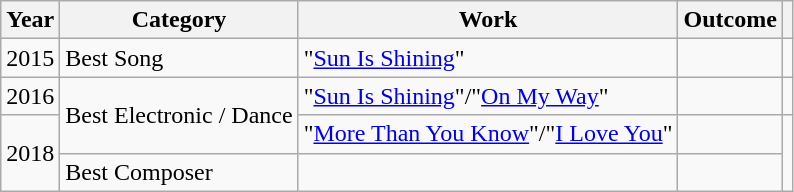<table class="wikitable">
<tr>
<th>Year</th>
<th>Category</th>
<th>Work</th>
<th>Outcome</th>
<th></th>
</tr>
<tr>
<td>2015</td>
<td>Best Song</td>
<td>"<a href='#'>Sun Is Shining</a>"</td>
<td></td>
<td></td>
</tr>
<tr>
<td>2016</td>
<td rowspan="2">Best Electronic / Dance</td>
<td>"<a href='#'>Sun Is Shining</a>"/"<a href='#'>On My Way</a>"</td>
<td></td>
<td></td>
</tr>
<tr>
<td rowspan="2">2018</td>
<td>"<a href='#'>More Than You Know</a>"/"<a href='#'>I Love You</a>"</td>
<td></td>
<td rowspan="2"></td>
</tr>
<tr>
<td>Best Composer</td>
<td></td>
<td></td>
</tr>
</table>
